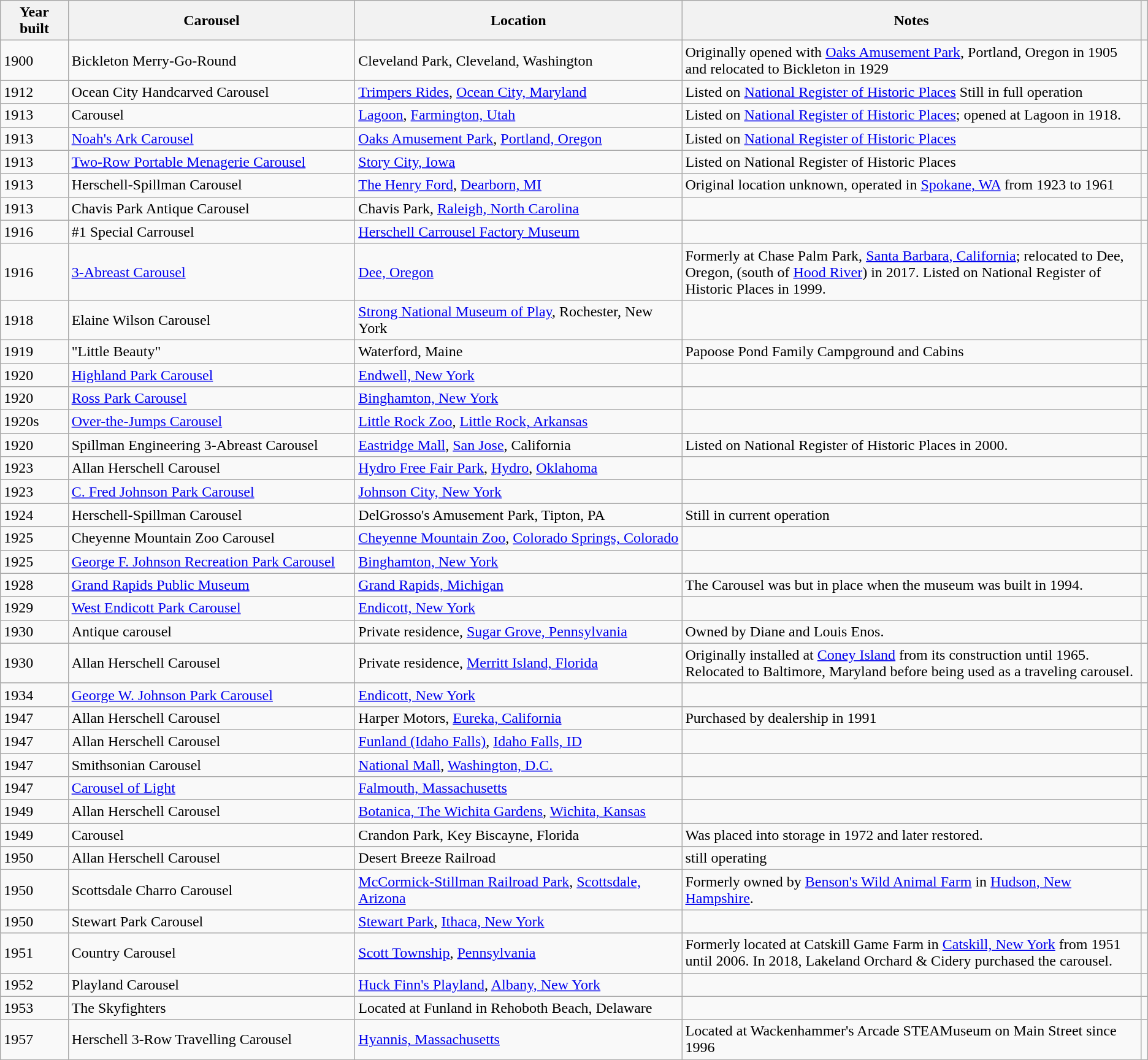<table class="wikitable sortable">
<tr>
<th>Year built</th>
<th style="width:25%">Carousel</th>
<th>Location</th>
<th style="width:40%">Notes</th>
<th class="unsortable"></th>
</tr>
<tr>
<td>1900</td>
<td>Bickleton Merry-Go-Round</td>
<td>Cleveland Park, Cleveland, Washington</td>
<td>Originally opened with <a href='#'>Oaks Amusement Park</a>, Portland, Oregon in 1905 and relocated to Bickleton in 1929</td>
</tr>
<tr>
<td>1912</td>
<td>Ocean City Handcarved Carousel</td>
<td><a href='#'>Trimpers Rides</a>, <a href='#'>Ocean City, Maryland</a></td>
<td>Listed on <a href='#'>National Register of Historic Places</a> Still in full operation</td>
<td align=center></td>
</tr>
<tr>
<td>1913 </td>
<td>Carousel</td>
<td><a href='#'>Lagoon</a>, <a href='#'>Farmington, Utah</a></td>
<td>Listed on <a href='#'>National Register of Historic Places</a>; opened at Lagoon in 1918.</td>
<td align=center></td>
</tr>
<tr>
<td>1913</td>
<td><a href='#'>Noah's Ark Carousel</a></td>
<td><a href='#'>Oaks Amusement Park</a>, <a href='#'>Portland, Oregon</a></td>
<td>Listed on <a href='#'>National Register of Historic Places</a></td>
<td align=center></td>
</tr>
<tr>
<td>1913</td>
<td><a href='#'>Two-Row Portable Menagerie Carousel</a></td>
<td><a href='#'>Story City, Iowa</a></td>
<td>Listed on National Register of Historic Places</td>
<td align=center></td>
</tr>
<tr>
<td>1913</td>
<td>Herschell-Spillman Carousel</td>
<td><a href='#'>The Henry Ford</a>, <a href='#'>Dearborn, MI</a></td>
<td>Original location unknown, operated in <a href='#'>Spokane, WA</a> from 1923 to 1961</td>
<td align=center></td>
</tr>
<tr>
<td>1913 </td>
<td>Chavis Park Antique Carousel</td>
<td>Chavis Park, <a href='#'>Raleigh, North Carolina</a></td>
<td></td>
<td align=center></td>
</tr>
<tr>
<td>1916</td>
<td>#1 Special Carrousel</td>
<td><a href='#'>Herschell Carrousel Factory Museum</a></td>
<td></td>
<td></td>
</tr>
<tr>
<td>1916 </td>
<td><a href='#'>3-Abreast Carousel</a></td>
<td><a href='#'>Dee, Oregon</a></td>
<td>Formerly at Chase Palm Park, <a href='#'>Santa Barbara, California</a>; relocated to Dee, Oregon, (south of <a href='#'>Hood River</a>) in 2017. Listed on National Register of Historic Places in 1999.</td>
<td align=center></td>
</tr>
<tr>
<td>1918</td>
<td>Elaine Wilson Carousel</td>
<td><a href='#'>Strong National Museum of Play</a>, Rochester, New York</td>
<td></td>
<td align=center></td>
</tr>
<tr>
<td>1919</td>
<td>"Little Beauty"</td>
<td>Waterford, Maine</td>
<td>Papoose Pond Family Campground and Cabins</td>
<td></td>
</tr>
<tr>
<td>1920</td>
<td><a href='#'>Highland Park Carousel</a></td>
<td><a href='#'>Endwell, New York</a></td>
<td></td>
<td align=center></td>
</tr>
<tr>
<td>1920</td>
<td><a href='#'>Ross Park Carousel</a></td>
<td><a href='#'>Binghamton, New York</a></td>
<td></td>
<td align=center></td>
</tr>
<tr>
<td>1920s </td>
<td><a href='#'>Over-the-Jumps Carousel</a></td>
<td><a href='#'>Little Rock Zoo</a>, <a href='#'>Little Rock, Arkansas</a></td>
<td></td>
<td align=center></td>
</tr>
<tr>
<td>1920 </td>
<td>Spillman Engineering 3-Abreast Carousel</td>
<td><a href='#'>Eastridge Mall</a>, <a href='#'>San Jose</a>, California</td>
<td>Listed on National Register of Historic Places in 2000.</td>
<td align=center></td>
</tr>
<tr>
<td>1923</td>
<td>Allan Herschell Carousel</td>
<td><a href='#'>Hydro Free Fair Park</a>, <a href='#'>Hydro</a>, <a href='#'>Oklahoma</a></td>
<td></td>
<td align="center"></td>
</tr>
<tr>
<td>1923</td>
<td><a href='#'>C. Fred Johnson Park Carousel</a></td>
<td><a href='#'>Johnson City, New York</a></td>
<td></td>
<td align=center></td>
</tr>
<tr>
<td>1924</td>
<td>Herschell-Spillman Carousel</td>
<td>DelGrosso's Amusement Park, Tipton, PA</td>
<td>Still in current operation</td>
<td></td>
</tr>
<tr>
<td>1925</td>
<td>Cheyenne Mountain Zoo Carousel</td>
<td><a href='#'>Cheyenne Mountain Zoo</a>, <a href='#'>Colorado Springs, Colorado</a></td>
<td></td>
<td align=center></td>
</tr>
<tr>
<td>1925</td>
<td><a href='#'>George F. Johnson Recreation Park Carousel</a></td>
<td><a href='#'>Binghamton, New York</a></td>
<td></td>
<td align=center></td>
</tr>
<tr>
<td>1928</td>
<td><a href='#'>Grand Rapids Public Museum</a></td>
<td><a href='#'>Grand Rapids, Michigan</a></td>
<td>The Carousel was but in place when the museum was built in 1994.</td>
<td></td>
</tr>
<tr>
<td>1929</td>
<td><a href='#'>West Endicott Park Carousel</a></td>
<td><a href='#'>Endicott, New York</a></td>
<td></td>
<td align=center></td>
</tr>
<tr>
<td>1930 </td>
<td>Antique carousel</td>
<td>Private residence, <a href='#'>Sugar Grove, Pennsylvania</a></td>
<td>Owned by Diane and Louis Enos.</td>
<td></td>
</tr>
<tr>
<td>1930 </td>
<td>Allan Herschell Carousel</td>
<td>Private residence, <a href='#'>Merritt Island, Florida</a></td>
<td>Originally installed at <a href='#'>Coney Island</a> from its construction until 1965. Relocated to Baltimore, Maryland before being used as a traveling carousel.</td>
<td align=center></td>
</tr>
<tr>
<td>1934</td>
<td><a href='#'>George W. Johnson Park Carousel</a></td>
<td><a href='#'>Endicott, New York</a></td>
<td></td>
<td align=center></td>
</tr>
<tr>
<td>1947</td>
<td>Allan Herschell Carousel</td>
<td>Harper Motors, <a href='#'>Eureka, California</a></td>
<td>Purchased by dealership in 1991</td>
<td align=center></td>
</tr>
<tr>
<td>1947</td>
<td>Allan Herschell Carousel</td>
<td><a href='#'>Funland (Idaho Falls)</a>, <a href='#'>Idaho Falls, ID</a></td>
<td></td>
</tr>
<tr>
<td>1947</td>
<td>Smithsonian Carousel</td>
<td><a href='#'>National Mall</a>, <a href='#'>Washington, D.C.</a></td>
<td></td>
<td align=center></td>
</tr>
<tr>
<td>1947</td>
<td><a href='#'>Carousel of Light</a></td>
<td><a href='#'>Falmouth, Massachusetts</a></td>
<td></td>
<td align=center></td>
</tr>
<tr>
<td>1949</td>
<td>Allan Herschell Carousel</td>
<td><a href='#'>Botanica, The Wichita Gardens</a>, <a href='#'>Wichita, Kansas</a></td>
<td></td>
<td align=center></td>
</tr>
<tr>
<td>1949</td>
<td>Carousel</td>
<td>Crandon Park, Key Biscayne, Florida</td>
<td>Was placed into storage in 1972 and later restored.</td>
<td align=center></td>
</tr>
<tr>
<td>1950</td>
<td>Allan Herschell Carousel</td>
<td>Desert Breeze Railroad</td>
<td>still operating</td>
<td></td>
</tr>
<tr>
<td>1950</td>
<td>Scottsdale Charro Carousel</td>
<td><a href='#'>McCormick-Stillman Railroad Park</a>, <a href='#'>Scottsdale, Arizona</a></td>
<td>Formerly owned by <a href='#'>Benson's Wild Animal Farm</a> in <a href='#'>Hudson, New Hampshire</a>.</td>
<td align=center></td>
</tr>
<tr>
<td>1950 </td>
<td>Stewart Park Carousel</td>
<td><a href='#'>Stewart Park</a>, <a href='#'>Ithaca, New York</a></td>
<td></td>
<td align=center></td>
</tr>
<tr>
<td>1951</td>
<td>Country Carousel</td>
<td><a href='#'>Scott Township</a>, <a href='#'>Pennsylvania</a></td>
<td>Formerly located at Catskill Game Farm in <a href='#'>Catskill, New York</a> from 1951 until 2006. In 2018, Lakeland Orchard & Cidery purchased the carousel.</td>
<td align=center></td>
</tr>
<tr>
<td>1952</td>
<td>Playland Carousel</td>
<td><a href='#'>Huck Finn's Playland</a>, <a href='#'>Albany, New York</a></td>
<td></td>
<td></td>
</tr>
<tr>
<td>1953</td>
<td>The Skyfighters</td>
<td>Located at Funland in Rehoboth Beach, Delaware</td>
<td></td>
<td></td>
</tr>
<tr>
<td>1957</td>
<td>Herschell 3-Row Travelling Carousel</td>
<td><a href='#'>Hyannis, Massachusetts</a></td>
<td>Located at Wackenhammer's Arcade STEAMuseum on Main Street since 1996</td>
<td align=center></td>
</tr>
</table>
